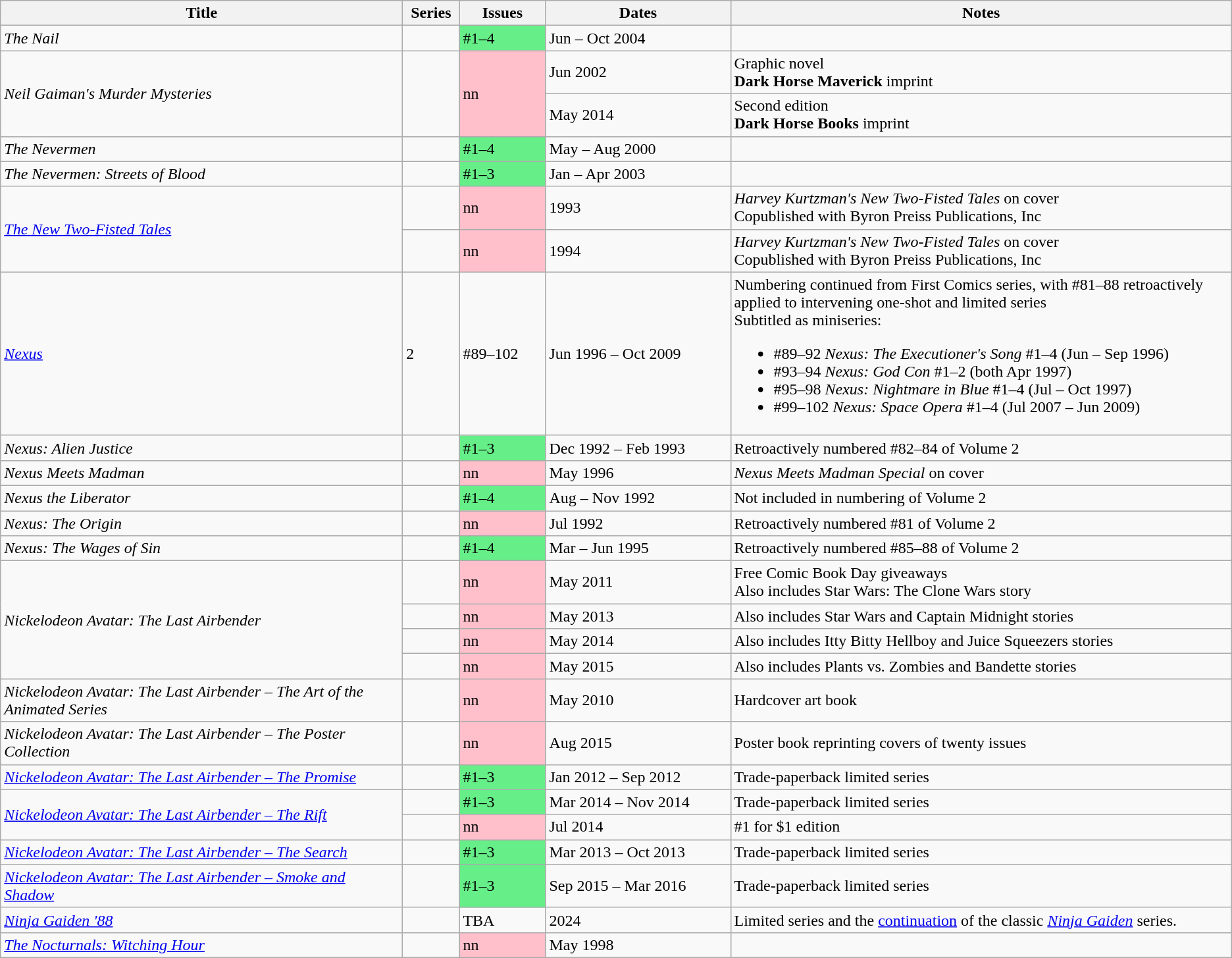<table class="wikitable">
<tr>
<th scope="col" style="width: 400px;">Title</th>
<th scope="col" style="width: 50px;">Series</th>
<th scope="col" style="width: 80px;">Issues</th>
<th scope="col" style="width: 180px;">Dates</th>
<th>Notes</th>
</tr>
<tr>
<td><em>The Nail</em></td>
<td></td>
<td style="background:#66EE88;">#1–4</td>
<td>Jun – Oct 2004</td>
<td></td>
</tr>
<tr>
<td rowspan="2"><em>Neil Gaiman's Murder Mysteries</em></td>
<td rowspan="2"></td>
<td style="background:#FFC0CB;" rowspan="2">nn</td>
<td>Jun 2002</td>
<td>Graphic novel<br><strong>Dark Horse Maverick</strong> imprint</td>
</tr>
<tr>
<td>May 2014</td>
<td>Second edition<br><strong>Dark Horse Books</strong> imprint</td>
</tr>
<tr>
<td><em>The Nevermen</em></td>
<td></td>
<td style="background:#66EE88;">#1–4</td>
<td>May – Aug 2000</td>
<td></td>
</tr>
<tr>
<td><em>The Nevermen: Streets of Blood</em></td>
<td></td>
<td style="background:#66EE88;">#1–3</td>
<td>Jan – Apr 2003</td>
<td></td>
</tr>
<tr>
<td rowspan="2"><em><a href='#'>The New Two-Fisted Tales</a></em></td>
<td></td>
<td style="background:#FFC0CB;">nn</td>
<td>1993</td>
<td><em>Harvey Kurtzman's New Two-Fisted Tales</em> on cover<br>Copublished with Byron Preiss Publications, Inc</td>
</tr>
<tr>
<td></td>
<td style="background:#FFC0CB;">nn</td>
<td>1994</td>
<td><em>Harvey Kurtzman's New Two-Fisted Tales</em> on cover<br>Copublished with Byron Preiss Publications, Inc</td>
</tr>
<tr>
<td><em><a href='#'>Nexus</a></em></td>
<td>2</td>
<td>#89–102</td>
<td>Jun 1996 – Oct 2009</td>
<td>Numbering continued from First Comics series, with #81–88 retroactively applied to intervening one-shot and limited series<br>Subtitled as miniseries:<br><ul><li>#89–92 <em>Nexus: The Executioner's Song</em> #1–4 (Jun – Sep 1996)</li><li>#93–94 <em>Nexus: God Con</em> #1–2 (both Apr 1997)</li><li>#95–98 <em>Nexus: Nightmare in Blue</em> #1–4 (Jul – Oct 1997)</li><li>#99–102 <em>Nexus: Space Opera</em> #1–4 (Jul 2007 – Jun 2009)</li></ul></td>
</tr>
<tr>
<td><em>Nexus: Alien Justice</em></td>
<td></td>
<td style="background:#66EE88;">#1–3</td>
<td>Dec 1992 – Feb 1993</td>
<td>Retroactively numbered #82–84 of Volume 2</td>
</tr>
<tr>
<td><em>Nexus Meets Madman</em></td>
<td></td>
<td style="background:#FFC0CB;">nn</td>
<td>May 1996</td>
<td><em>Nexus Meets Madman Special</em> on cover</td>
</tr>
<tr>
<td><em>Nexus the Liberator</em></td>
<td></td>
<td style="background:#66EE88;">#1–4</td>
<td>Aug – Nov 1992</td>
<td>Not included in numbering of Volume 2</td>
</tr>
<tr>
<td><em>Nexus: The Origin</em></td>
<td></td>
<td style="background:#FFC0CB;">nn</td>
<td>Jul 1992</td>
<td>Retroactively numbered #81 of Volume 2</td>
</tr>
<tr>
<td><em>Nexus: The Wages of Sin</em></td>
<td></td>
<td style="background:#66EE88;">#1–4</td>
<td>Mar – Jun 1995</td>
<td>Retroactively numbered #85–88 of Volume 2</td>
</tr>
<tr>
<td rowspan="4"><em>Nickelodeon Avatar: The Last Airbender</em></td>
<td></td>
<td style="background:#FFC0CB;">nn</td>
<td>May 2011</td>
<td>Free Comic Book Day giveaways<br>Also includes Star Wars: The Clone Wars story</td>
</tr>
<tr>
<td></td>
<td style="background:#FFC0CB;">nn</td>
<td>May 2013</td>
<td>Also includes Star Wars and Captain Midnight stories</td>
</tr>
<tr>
<td></td>
<td style="background:#FFC0CB;">nn</td>
<td>May 2014</td>
<td>Also includes Itty Bitty Hellboy and Juice Squeezers stories</td>
</tr>
<tr>
<td></td>
<td style="background:#FFC0CB;">nn</td>
<td>May 2015</td>
<td>Also includes Plants vs. Zombies and Bandette stories</td>
</tr>
<tr>
<td><em>Nickelodeon Avatar: The Last Airbender – The Art of the Animated Series</em></td>
<td></td>
<td style="background:#FFC0CB;">nn</td>
<td>May 2010</td>
<td>Hardcover art book</td>
</tr>
<tr>
<td><em>Nickelodeon Avatar: The Last Airbender – The Poster Collection</em></td>
<td></td>
<td style="background:#FFC0CB;">nn</td>
<td>Aug 2015</td>
<td>Poster book reprinting covers of twenty issues</td>
</tr>
<tr>
<td><em><a href='#'>Nickelodeon Avatar: The Last Airbender – The Promise</a></em></td>
<td></td>
<td style="background:#66EE88;">#1–3</td>
<td>Jan 2012 – Sep 2012</td>
<td>Trade-paperback limited series</td>
</tr>
<tr>
<td rowspan="2"><em><a href='#'>Nickelodeon Avatar: The Last Airbender – The Rift</a></em></td>
<td></td>
<td style="background:#66EE88;">#1–3</td>
<td>Mar 2014 – Nov 2014</td>
<td>Trade-paperback limited series</td>
</tr>
<tr>
<td></td>
<td style="background:#FFC0CB;">nn</td>
<td>Jul 2014</td>
<td>#1 for $1 edition</td>
</tr>
<tr>
<td><em><a href='#'>Nickelodeon Avatar: The Last Airbender – The Search</a></em></td>
<td></td>
<td style="background:#66EE88;">#1–3</td>
<td>Mar 2013 – Oct 2013</td>
<td>Trade-paperback limited series</td>
</tr>
<tr>
<td><em><a href='#'>Nickelodeon Avatar: The Last Airbender – Smoke and Shadow</a></em></td>
<td></td>
<td style="background:#66EE88;">#1–3</td>
<td>Sep 2015 – Mar 2016</td>
<td>Trade-paperback limited series</td>
</tr>
<tr>
<td><em><a href='#'>Ninja Gaiden '88</a></em></td>
<td></td>
<td style+"background:#66EE88;">TBA</td>
<td>2024</td>
<td>Limited series and the <a href='#'>continuation</a> of the classic <em><a href='#'>Ninja Gaiden</a></em> series.</td>
</tr>
<tr>
<td><em><a href='#'>The Nocturnals: Witching Hour</a></em></td>
<td></td>
<td style="background:#FFC0CB;">nn</td>
<td>May 1998</td>
<td></td>
</tr>
</table>
